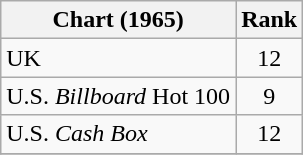<table class="wikitable sortable">
<tr>
<th>Chart (1965)</th>
<th style="text-align:center;">Rank</th>
</tr>
<tr>
<td>UK </td>
<td style="text-align:center;">12</td>
</tr>
<tr>
<td>U.S. <em>Billboard</em> Hot 100</td>
<td style="text-align:center;">9</td>
</tr>
<tr>
<td>U.S. <em>Cash Box</em> </td>
<td style="text-align:center;">12</td>
</tr>
<tr>
</tr>
</table>
